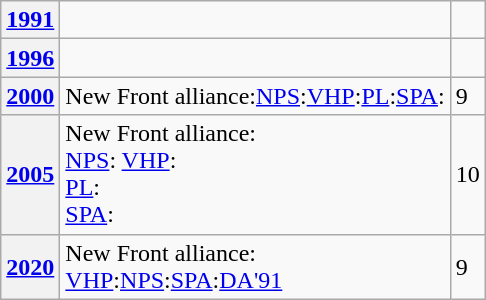<table class="wikitable">
<tr>
<th><a href='#'>1991</a></th>
<td></td>
<td></td>
</tr>
<tr>
<th><a href='#'>1996</a></th>
<td></td>
<td></td>
</tr>
<tr>
<th><a href='#'>2000</a></th>
<td>New Front alliance:<a href='#'>NPS</a>:<a href='#'>VHP</a>:<a href='#'>PL</a>:<a href='#'>SPA</a>:</td>
<td> 9</td>
</tr>
<tr>
<th><a href='#'>2005</a></th>
<td>New Front alliance:<br><a href='#'>NPS</a>: <a href='#'>VHP</a>:<br><a href='#'>PL</a>:<br><a href='#'>SPA</a>:</td>
<td> 10</td>
</tr>
<tr>
<th><a href='#'>2020</a></th>
<td>New Front alliance:<br><a href='#'>VHP</a>:<a href='#'>NPS</a>:<a href='#'>SPA</a>:<a href='#'>DA'91</a> </td>
<td> 9</td>
</tr>
</table>
